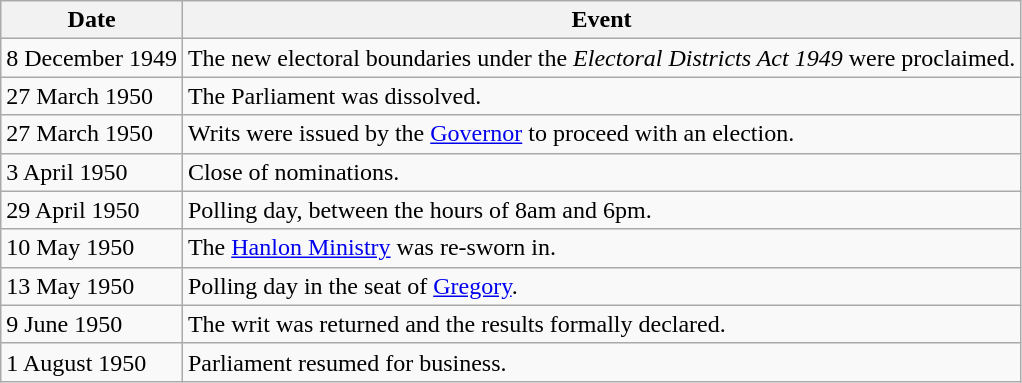<table class="wikitable">
<tr>
<th>Date</th>
<th>Event</th>
</tr>
<tr>
<td>8 December 1949</td>
<td>The new electoral boundaries under the <em>Electoral Districts Act 1949</em> were proclaimed.</td>
</tr>
<tr>
<td>27 March 1950</td>
<td>The Parliament was dissolved.</td>
</tr>
<tr>
<td>27 March 1950</td>
<td>Writs were issued by the <a href='#'>Governor</a> to proceed with an election.</td>
</tr>
<tr>
<td>3 April 1950</td>
<td>Close of nominations.</td>
</tr>
<tr>
<td>29 April 1950</td>
<td>Polling day, between the hours of 8am and 6pm.</td>
</tr>
<tr>
<td>10 May 1950</td>
<td>The <a href='#'>Hanlon Ministry</a> was re-sworn in.</td>
</tr>
<tr>
<td>13 May 1950</td>
<td>Polling day in the seat of <a href='#'>Gregory</a>.</td>
</tr>
<tr>
<td>9 June 1950</td>
<td>The writ was returned and the results formally declared.</td>
</tr>
<tr>
<td>1 August 1950</td>
<td>Parliament resumed for business.</td>
</tr>
</table>
